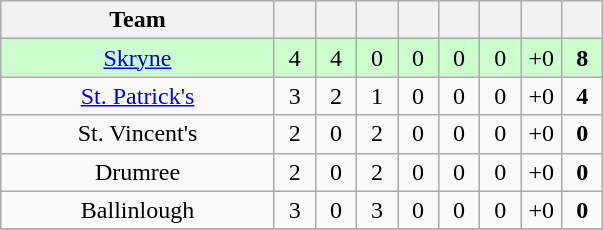<table class="wikitable" style="text-align:center">
<tr>
<th style="width:175px;">Team</th>
<th width="20"></th>
<th width="20"></th>
<th width="20"></th>
<th width="20"></th>
<th width="20"></th>
<th width="20"></th>
<th width="20"></th>
<th width="20"></th>
</tr>
<tr style="background:#cfc;">
<td><a href='#'>Skryne</a></td>
<td>4</td>
<td>4</td>
<td>0</td>
<td>0</td>
<td>0</td>
<td>0</td>
<td>+0</td>
<td><strong>8</strong></td>
</tr>
<tr>
<td><a href='#'>St. Patrick's</a></td>
<td>3</td>
<td>2</td>
<td>1</td>
<td>0</td>
<td>0</td>
<td>0</td>
<td>+0</td>
<td><strong>4</strong></td>
</tr>
<tr>
<td>St. Vincent's</td>
<td>2</td>
<td>0</td>
<td>2</td>
<td>0</td>
<td>0</td>
<td>0</td>
<td>+0</td>
<td><strong>0</strong></td>
</tr>
<tr>
<td>Drumree</td>
<td>2</td>
<td>0</td>
<td>2</td>
<td>0</td>
<td>0</td>
<td>0</td>
<td>+0</td>
<td><strong>0</strong></td>
</tr>
<tr>
<td>Ballinlough</td>
<td>3</td>
<td>0</td>
<td>3</td>
<td>0</td>
<td>0</td>
<td>0</td>
<td>+0</td>
<td><strong>0</strong></td>
</tr>
<tr>
</tr>
</table>
